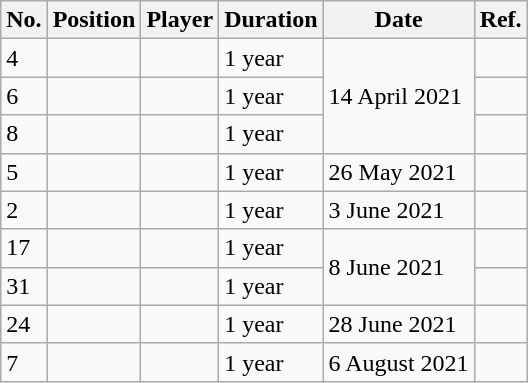<table class="wikitable">
<tr>
<th scope="col">No.</th>
<th scope="col">Position</th>
<th scope="col">Player</th>
<th scope="col">Duration</th>
<th scope="col">Date</th>
<th scope="col">Ref.</th>
</tr>
<tr>
<td>4</td>
<td></td>
<td align="left"></td>
<td>1 year</td>
<td rowspan="3">14 April 2021</td>
<td></td>
</tr>
<tr>
<td>6</td>
<td></td>
<td align="left"></td>
<td>1 year</td>
<td></td>
</tr>
<tr>
<td>8</td>
<td></td>
<td align="left"></td>
<td>1 year</td>
<td></td>
</tr>
<tr>
<td>5</td>
<td></td>
<td align="left"></td>
<td>1 year</td>
<td>26 May 2021</td>
<td></td>
</tr>
<tr>
<td>2</td>
<td></td>
<td align="left"></td>
<td>1 year</td>
<td>3 June 2021</td>
<td></td>
</tr>
<tr>
<td>17</td>
<td></td>
<td align="left"></td>
<td>1 year</td>
<td rowspan="2">8 June 2021</td>
<td></td>
</tr>
<tr>
<td>31</td>
<td></td>
<td align="left"></td>
<td>1 year</td>
<td></td>
</tr>
<tr>
<td>24</td>
<td></td>
<td align="left"></td>
<td>1 year</td>
<td>28 June 2021</td>
<td></td>
</tr>
<tr>
<td>7</td>
<td></td>
<td align="left"></td>
<td>1 year</td>
<td>6 August 2021</td>
<td></td>
</tr>
</table>
